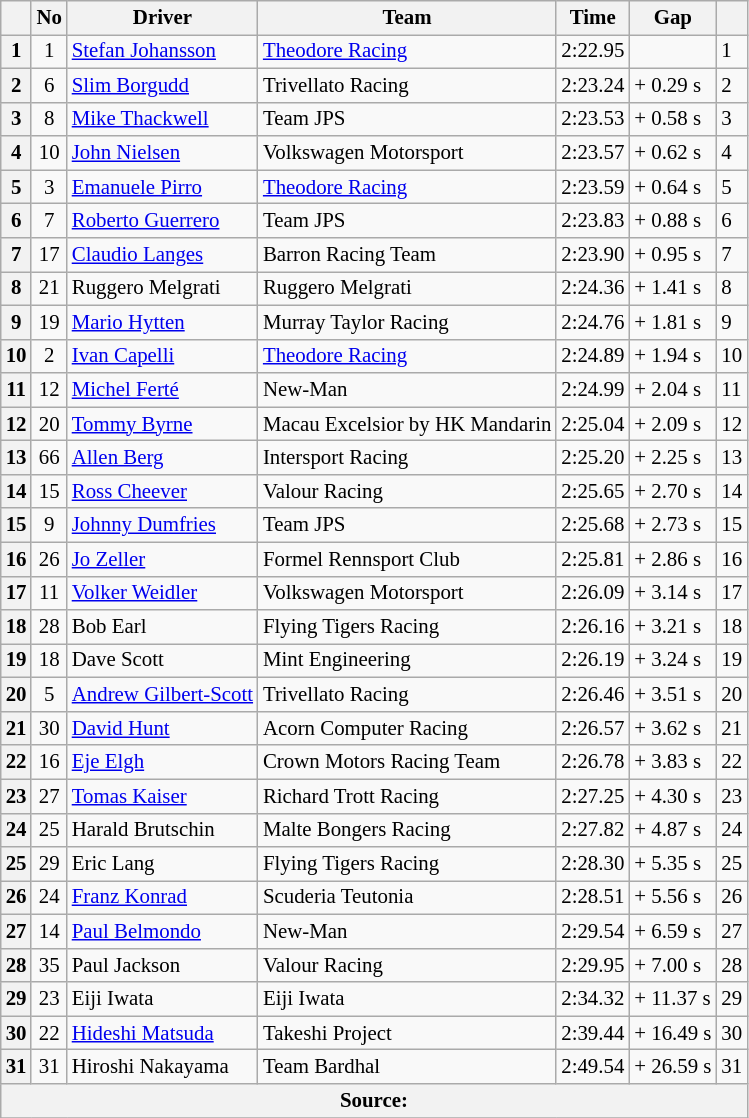<table class="wikitable" style="font-size: 87%;">
<tr>
<th></th>
<th>No</th>
<th>Driver</th>
<th>Team</th>
<th>Time</th>
<th>Gap</th>
<th></th>
</tr>
<tr>
<th>1</th>
<td align=center>1</td>
<td> <a href='#'>Stefan Johansson</a></td>
<td><a href='#'>Theodore Racing</a></td>
<td>2:22.95</td>
<td></td>
<td>1</td>
</tr>
<tr>
<th>2</th>
<td align=center>6</td>
<td> <a href='#'>Slim Borgudd</a></td>
<td>Trivellato Racing</td>
<td>2:23.24</td>
<td>+ 0.29 s</td>
<td>2</td>
</tr>
<tr>
<th>3</th>
<td align=center>8</td>
<td> <a href='#'>Mike Thackwell</a></td>
<td>Team JPS</td>
<td>2:23.53</td>
<td>+ 0.58 s</td>
<td>3</td>
</tr>
<tr>
<th>4</th>
<td align=center>10</td>
<td> <a href='#'>John Nielsen</a></td>
<td>Volkswagen Motorsport</td>
<td>2:23.57</td>
<td>+ 0.62 s</td>
<td>4</td>
</tr>
<tr>
<th>5</th>
<td align=center>3</td>
<td> <a href='#'>Emanuele Pirro</a></td>
<td><a href='#'>Theodore Racing</a></td>
<td>2:23.59</td>
<td>+ 0.64 s</td>
<td>5</td>
</tr>
<tr>
<th>6</th>
<td align=center>7</td>
<td> <a href='#'>Roberto Guerrero</a></td>
<td>Team JPS</td>
<td>2:23.83</td>
<td>+ 0.88 s</td>
<td>6</td>
</tr>
<tr>
<th>7</th>
<td align=center>17</td>
<td> <a href='#'>Claudio Langes</a></td>
<td>Barron Racing Team</td>
<td>2:23.90</td>
<td>+ 0.95 s</td>
<td>7</td>
</tr>
<tr>
<th>8</th>
<td align=center>21</td>
<td> Ruggero Melgrati</td>
<td>Ruggero Melgrati</td>
<td>2:24.36</td>
<td>+ 1.41 s</td>
<td>8</td>
</tr>
<tr>
<th>9</th>
<td align=center>19</td>
<td> <a href='#'>Mario Hytten</a></td>
<td>Murray Taylor Racing</td>
<td>2:24.76</td>
<td>+ 1.81 s</td>
<td>9</td>
</tr>
<tr>
<th>10</th>
<td align=center>2</td>
<td> <a href='#'>Ivan Capelli</a></td>
<td><a href='#'>Theodore Racing</a></td>
<td>2:24.89</td>
<td>+ 1.94 s</td>
<td>10</td>
</tr>
<tr>
<th>11</th>
<td align=center>12</td>
<td> <a href='#'>Michel Ferté</a></td>
<td>New-Man</td>
<td>2:24.99</td>
<td>+ 2.04 s</td>
<td>11</td>
</tr>
<tr>
<th>12</th>
<td align=center>20</td>
<td> <a href='#'>Tommy Byrne</a></td>
<td>Macau Excelsior by HK Mandarin</td>
<td>2:25.04</td>
<td>+ 2.09 s</td>
<td>12</td>
</tr>
<tr>
<th>13</th>
<td align=center>66</td>
<td> <a href='#'>Allen Berg</a></td>
<td>Intersport Racing</td>
<td>2:25.20</td>
<td>+ 2.25 s</td>
<td>13</td>
</tr>
<tr>
<th>14</th>
<td align=center>15</td>
<td> <a href='#'>Ross Cheever</a></td>
<td>Valour Racing</td>
<td>2:25.65</td>
<td>+ 2.70 s</td>
<td>14</td>
</tr>
<tr>
<th>15</th>
<td align=center>9</td>
<td> <a href='#'>Johnny Dumfries</a></td>
<td>Team JPS</td>
<td>2:25.68</td>
<td>+ 2.73 s</td>
<td>15</td>
</tr>
<tr>
<th>16</th>
<td align=center>26</td>
<td> <a href='#'>Jo Zeller</a></td>
<td>Formel Rennsport Club</td>
<td>2:25.81</td>
<td>+ 2.86 s</td>
<td>16</td>
</tr>
<tr>
<th>17</th>
<td align=center>11</td>
<td> <a href='#'>Volker Weidler</a></td>
<td>Volkswagen Motorsport</td>
<td>2:26.09</td>
<td>+ 3.14 s</td>
<td>17</td>
</tr>
<tr>
<th>18</th>
<td align=center>28</td>
<td> Bob Earl</td>
<td>Flying Tigers Racing</td>
<td>2:26.16</td>
<td>+ 3.21 s</td>
<td>18</td>
</tr>
<tr>
<th>19</th>
<td align=center>18</td>
<td> Dave Scott</td>
<td>Mint Engineering</td>
<td>2:26.19</td>
<td>+ 3.24 s</td>
<td>19</td>
</tr>
<tr>
<th>20</th>
<td align=center>5</td>
<td> <a href='#'>Andrew Gilbert-Scott</a></td>
<td>Trivellato Racing</td>
<td>2:26.46</td>
<td>+ 3.51 s</td>
<td>20</td>
</tr>
<tr>
<th>21</th>
<td align=center>30</td>
<td> <a href='#'>David Hunt</a></td>
<td>Acorn Computer Racing</td>
<td>2:26.57</td>
<td>+ 3.62 s</td>
<td>21</td>
</tr>
<tr>
<th>22</th>
<td align=center>16</td>
<td> <a href='#'>Eje Elgh</a></td>
<td>Crown Motors Racing Team</td>
<td>2:26.78</td>
<td>+ 3.83 s</td>
<td>22</td>
</tr>
<tr>
<th>23</th>
<td align=center>27</td>
<td> <a href='#'>Tomas Kaiser</a></td>
<td>Richard Trott Racing</td>
<td>2:27.25</td>
<td>+ 4.30 s</td>
<td>23</td>
</tr>
<tr>
<th>24</th>
<td align=center>25</td>
<td> Harald Brutschin</td>
<td>Malte Bongers Racing</td>
<td>2:27.82</td>
<td>+ 4.87 s</td>
<td>24</td>
</tr>
<tr>
<th>25</th>
<td align=center>29</td>
<td> Eric Lang</td>
<td>Flying Tigers Racing</td>
<td>2:28.30</td>
<td>+ 5.35 s</td>
<td>25</td>
</tr>
<tr>
<th>26</th>
<td align=center>24</td>
<td> <a href='#'>Franz Konrad</a></td>
<td>Scuderia Teutonia</td>
<td>2:28.51</td>
<td>+ 5.56 s</td>
<td>26</td>
</tr>
<tr>
<th>27</th>
<td align=center>14</td>
<td> <a href='#'>Paul Belmondo</a></td>
<td>New-Man</td>
<td>2:29.54</td>
<td>+ 6.59 s</td>
<td>27</td>
</tr>
<tr>
<th>28</th>
<td align=center>35</td>
<td> Paul Jackson</td>
<td>Valour Racing</td>
<td>2:29.95</td>
<td>+ 7.00 s</td>
<td>28</td>
</tr>
<tr>
<th>29</th>
<td align=center>23</td>
<td> Eiji Iwata</td>
<td>Eiji Iwata</td>
<td>2:34.32</td>
<td>+ 11.37 s</td>
<td>29</td>
</tr>
<tr>
<th>30</th>
<td align=center>22</td>
<td> <a href='#'>Hideshi Matsuda</a></td>
<td>Takeshi Project</td>
<td>2:39.44</td>
<td>+ 16.49 s</td>
<td>30</td>
</tr>
<tr>
<th>31</th>
<td align=center>31</td>
<td> Hiroshi Nakayama</td>
<td>Team Bardhal</td>
<td>2:49.54</td>
<td>+ 26.59 s</td>
<td>31</td>
</tr>
<tr>
<th colspan=7 align=center>Source: </th>
</tr>
<tr>
</tr>
</table>
